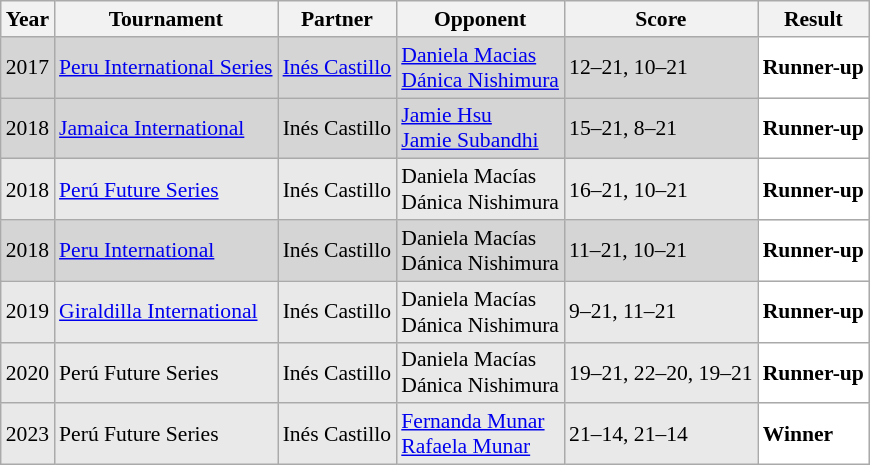<table class="sortable wikitable" style="font-size: 90%;">
<tr>
<th>Year</th>
<th>Tournament</th>
<th>Partner</th>
<th>Opponent</th>
<th>Score</th>
<th>Result</th>
</tr>
<tr style="background:#D5D5D5">
<td align="center">2017</td>
<td align="left"><a href='#'>Peru International Series</a></td>
<td align="left"> <a href='#'>Inés Castillo</a></td>
<td align="left"> <a href='#'>Daniela Macias</a><br> <a href='#'>Dánica Nishimura</a></td>
<td align="left">12–21, 10–21</td>
<td style="text-align:left; background:white"> <strong>Runner-up</strong></td>
</tr>
<tr style="background:#D5D5D5">
<td align="center">2018</td>
<td align="left"><a href='#'>Jamaica International</a></td>
<td align="left"> Inés Castillo</td>
<td align="left"> <a href='#'>Jamie Hsu</a><br> <a href='#'>Jamie Subandhi</a></td>
<td align="left">15–21, 8–21</td>
<td style="text-align:left; background:white"> <strong>Runner-up</strong></td>
</tr>
<tr style="background:#E9E9E9">
<td align="center">2018</td>
<td align="left"><a href='#'>Perú Future Series</a></td>
<td align="left"> Inés Castillo</td>
<td align="left"> Daniela Macías<br> Dánica Nishimura</td>
<td align="left">16–21, 10–21</td>
<td style="text-align:left; background:white"> <strong>Runner-up</strong></td>
</tr>
<tr style="background:#D5D5D5">
<td align="center">2018</td>
<td align="left"><a href='#'>Peru International</a></td>
<td align="left"> Inés Castillo</td>
<td align="left"> Daniela Macías<br> Dánica Nishimura</td>
<td align="left">11–21, 10–21</td>
<td style="text-align:left; background:white"> <strong>Runner-up</strong></td>
</tr>
<tr style="background:#E9E9E9">
<td align="center">2019</td>
<td align="left"><a href='#'>Giraldilla International</a></td>
<td align="left"> Inés Castillo</td>
<td align="left"> Daniela Macías<br> Dánica Nishimura</td>
<td align="left">9–21, 11–21</td>
<td style="text-align:left; background:white"> <strong>Runner-up</strong></td>
</tr>
<tr style="background:#E9E9E9">
<td align="center">2020</td>
<td align="left">Perú Future Series</td>
<td align="left"> Inés Castillo</td>
<td align="left"> Daniela Macías<br> Dánica Nishimura</td>
<td align="left">19–21, 22–20, 19–21</td>
<td style="text-align:left; background:white"> <strong>Runner-up</strong></td>
</tr>
<tr style="background:#E9E9E9">
<td align="center">2023</td>
<td align="left">Perú Future Series</td>
<td align="left"> Inés Castillo</td>
<td align="left"> <a href='#'>Fernanda Munar</a> <br>  <a href='#'>Rafaela Munar</a></td>
<td align="left">21–14, 21–14</td>
<td style="text-align:left; background:white"> <strong>Winner</strong></td>
</tr>
</table>
